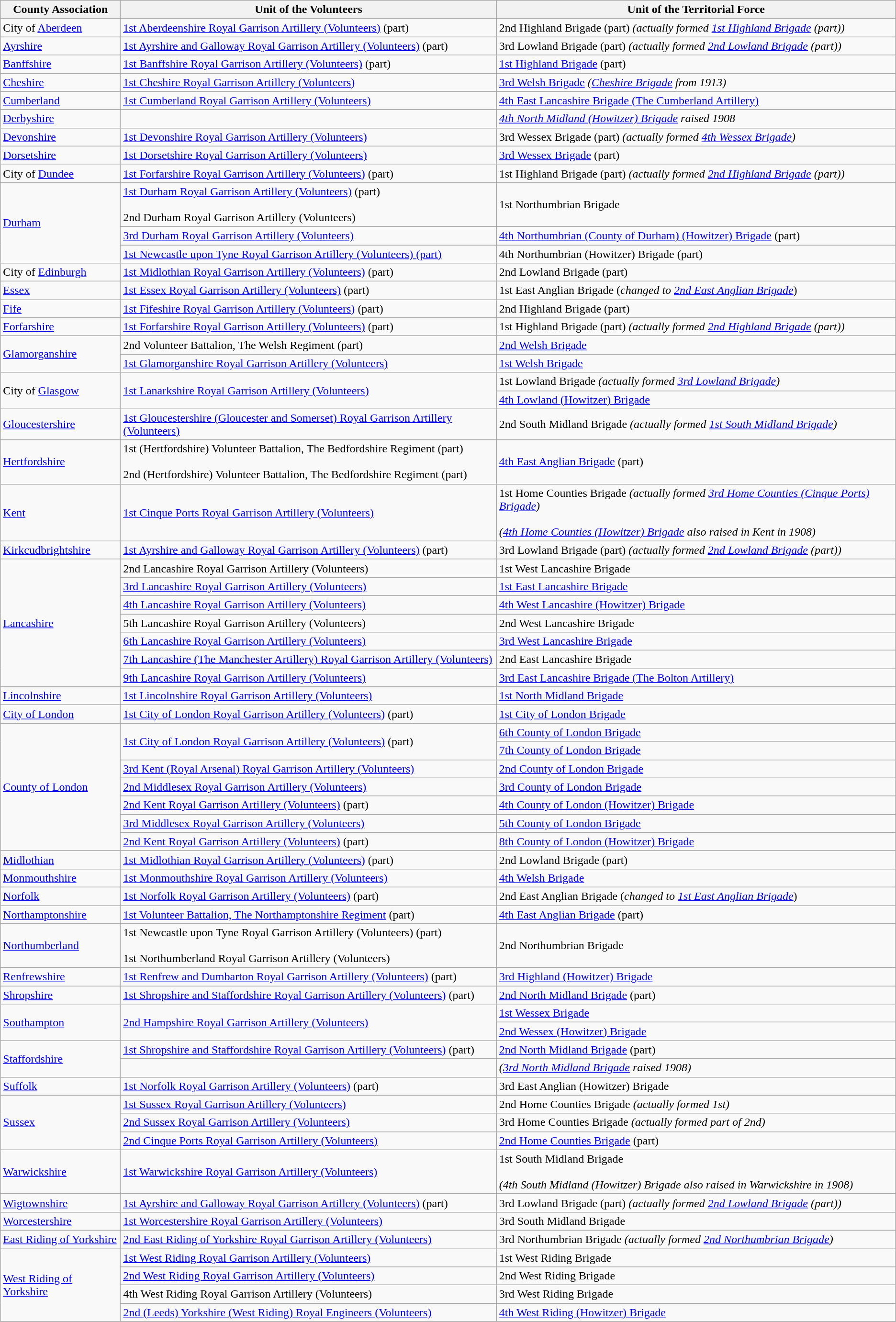<table class="wikitable">
<tr>
<th>County Association</th>
<th>Unit of the Volunteers</th>
<th>Unit of the Territorial Force</th>
</tr>
<tr>
<td>City of <a href='#'>Aberdeen</a></td>
<td><a href='#'>1st Aberdeenshire Royal Garrison Artillery (Volunteers)</a> (part)</td>
<td>2nd Highland Brigade (part) <em>(actually formed <a href='#'>1st Highland Brigade</a> (part))</em></td>
</tr>
<tr>
<td><a href='#'>Ayrshire</a></td>
<td><a href='#'>1st Ayrshire and Galloway Royal Garrison Artillery (Volunteers)</a> (part)</td>
<td>3rd Lowland Brigade (part) <em>(actually formed <a href='#'>2nd Lowland Brigade</a> (part))</em></td>
</tr>
<tr>
<td><a href='#'>Banffshire</a></td>
<td><a href='#'>1st Banffshire Royal Garrison Artillery (Volunteers)</a> (part)</td>
<td><a href='#'>1st Highland Brigade</a> (part)</td>
</tr>
<tr>
<td><a href='#'>Cheshire</a></td>
<td><a href='#'>1st Cheshire Royal Garrison Artillery (Volunteers)</a></td>
<td><a href='#'>3rd Welsh Brigade</a> <em>(<a href='#'>Cheshire Brigade</a> from 1913)</em></td>
</tr>
<tr>
<td><a href='#'>Cumberland</a></td>
<td><a href='#'>1st Cumberland Royal Garrison Artillery (Volunteers)</a></td>
<td><a href='#'>4th East Lancashire Brigade (The Cumberland Artillery)</a></td>
</tr>
<tr>
<td><a href='#'>Derbyshire</a></td>
<td> </td>
<td><em><a href='#'>4th North Midland (Howitzer) Brigade</a> raised 1908</em></td>
</tr>
<tr>
<td><a href='#'>Devonshire</a></td>
<td><a href='#'>1st Devonshire Royal Garrison Artillery (Volunteers)</a></td>
<td>3rd Wessex Brigade (part) <em>(actually formed <a href='#'>4th Wessex Brigade</a>)</em></td>
</tr>
<tr>
<td><a href='#'>Dorsetshire</a></td>
<td><a href='#'>1st Dorsetshire Royal Garrison Artillery (Volunteers)</a></td>
<td><a href='#'>3rd Wessex Brigade</a> (part)</td>
</tr>
<tr>
<td>City of <a href='#'>Dundee</a></td>
<td><a href='#'>1st Forfarshire Royal Garrison Artillery (Volunteers)</a> (part)</td>
<td>1st Highland Brigade (part) <em>(actually formed <a href='#'>2nd Highland Brigade</a> (part))</em></td>
</tr>
<tr>
<td rowspan=3><a href='#'>Durham</a></td>
<td><a href='#'>1st Durham Royal Garrison Artillery (Volunteers)</a> (part)<br><br>2nd Durham Royal Garrison Artillery (Volunteers)</td>
<td>1st Northumbrian Brigade</td>
</tr>
<tr>
<td><a href='#'>3rd Durham Royal Garrison Artillery (Volunteers)</a></td>
<td><a href='#'>4th Northumbrian (County of Durham) (Howitzer) Brigade</a> (part)</td>
</tr>
<tr>
<td><a href='#'>1st Newcastle upon Tyne Royal Garrison Artillery (Volunteers) (part)</a></td>
<td>4th Northumbrian (Howitzer) Brigade (part)</td>
</tr>
<tr>
<td>City of <a href='#'>Edinburgh</a></td>
<td><a href='#'>1st Midlothian Royal Garrison Artillery (Volunteers)</a> (part)</td>
<td>2nd Lowland Brigade (part)</td>
</tr>
<tr>
<td><a href='#'>Essex</a></td>
<td><a href='#'>1st Essex Royal Garrison Artillery (Volunteers)</a> (part)</td>
<td>1st East Anglian Brigade (<em>changed to <a href='#'>2nd East Anglian Brigade</a></em>)</td>
</tr>
<tr>
<td><a href='#'>Fife</a></td>
<td><a href='#'>1st Fifeshire Royal Garrison Artillery (Volunteers)</a> (part)</td>
<td>2nd Highland Brigade (part)</td>
</tr>
<tr>
<td><a href='#'>Forfarshire</a></td>
<td><a href='#'>1st Forfarshire Royal Garrison Artillery (Volunteers)</a> (part)</td>
<td>1st Highland Brigade (part)  <em>(actually formed <a href='#'>2nd Highland Brigade</a> (part))</em></td>
</tr>
<tr>
<td rowspan=2><a href='#'>Glamorganshire</a></td>
<td>2nd Volunteer Battalion, The Welsh Regiment (part)</td>
<td><a href='#'>2nd Welsh Brigade</a></td>
</tr>
<tr>
<td><a href='#'>1st Glamorganshire Royal Garrison Artillery (Volunteers)</a></td>
<td><a href='#'>1st Welsh Brigade</a></td>
</tr>
<tr>
<td rowspan=2>City of <a href='#'>Glasgow</a></td>
<td rowspan=2><a href='#'>1st Lanarkshire Royal Garrison Artillery (Volunteers)</a></td>
<td>1st Lowland Brigade <em>(actually formed <a href='#'>3rd Lowland Brigade</a>)</em></td>
</tr>
<tr>
<td><a href='#'>4th Lowland (Howitzer) Brigade</a></td>
</tr>
<tr>
<td><a href='#'>Gloucestershire</a></td>
<td><a href='#'>1st Gloucestershire (Gloucester and Somerset) Royal Garrison Artillery (Volunteers)</a></td>
<td>2nd South Midland Brigade <em>(actually formed <a href='#'>1st South Midland Brigade</a>)</em></td>
</tr>
<tr>
<td><a href='#'>Hertfordshire</a></td>
<td>1st (Hertfordshire) Volunteer Battalion, The Bedfordshire Regiment (part)<br><br>2nd (Hertfordshire) Volunteer Battalion, The Bedfordshire Regiment (part)</td>
<td><a href='#'>4th East Anglian Brigade</a> (part)</td>
</tr>
<tr>
<td><a href='#'>Kent</a></td>
<td><a href='#'>1st Cinque Ports Royal Garrison Artillery (Volunteers)</a></td>
<td>1st Home Counties Brigade <em>(actually formed <a href='#'>3rd Home Counties (Cinque Ports) Brigade</a>)</em><br><br><em>(<a href='#'>4th Home Counties (Howitzer) Brigade</a> also raised in Kent in 1908)</em></td>
</tr>
<tr>
<td><a href='#'>Kirkcudbrightshire</a></td>
<td><a href='#'>1st Ayrshire and Galloway Royal Garrison Artillery (Volunteers)</a> (part)</td>
<td>3rd Lowland Brigade (part) <em>(actually formed <a href='#'>2nd Lowland Brigade</a> (part))</em></td>
</tr>
<tr>
<td rowspan=7><a href='#'>Lancashire</a></td>
<td>2nd Lancashire Royal Garrison Artillery (Volunteers)</td>
<td>1st West Lancashire Brigade</td>
</tr>
<tr>
<td><a href='#'>3rd Lancashire Royal Garrison Artillery (Volunteers)</a></td>
<td><a href='#'>1st East Lancashire Brigade</a></td>
</tr>
<tr>
<td><a href='#'>4th Lancashire Royal Garrison Artillery (Volunteers)</a></td>
<td><a href='#'>4th West Lancashire (Howitzer) Brigade</a></td>
</tr>
<tr>
<td>5th Lancashire Royal Garrison Artillery (Volunteers)</td>
<td>2nd West Lancashire Brigade</td>
</tr>
<tr>
<td><a href='#'>6th Lancashire Royal Garrison Artillery (Volunteers)</a></td>
<td><a href='#'>3rd West Lancashire Brigade</a></td>
</tr>
<tr>
<td><a href='#'>7th Lancashire (The Manchester Artillery) Royal Garrison Artillery (Volunteers)</a></td>
<td>2nd East Lancashire Brigade</td>
</tr>
<tr>
<td><a href='#'>9th Lancashire Royal Garrison Artillery (Volunteers)</a></td>
<td><a href='#'>3rd East Lancashire Brigade (The Bolton Artillery)</a></td>
</tr>
<tr>
<td><a href='#'>Lincolnshire</a></td>
<td><a href='#'>1st Lincolnshire Royal Garrison Artillery (Volunteers)</a></td>
<td><a href='#'>1st North Midland Brigade</a></td>
</tr>
<tr>
<td><a href='#'>City of London</a></td>
<td><a href='#'>1st City of London Royal Garrison Artillery (Volunteers)</a> (part)</td>
<td><a href='#'>1st City of London Brigade</a></td>
</tr>
<tr>
<td rowspan=7><a href='#'>County of London</a></td>
<td rowspan=2><a href='#'>1st City of London Royal Garrison Artillery (Volunteers)</a> (part)</td>
<td><a href='#'>6th County of London Brigade</a></td>
</tr>
<tr>
<td><a href='#'>7th County of London Brigade</a></td>
</tr>
<tr>
<td><a href='#'>3rd Kent (Royal Arsenal) Royal Garrison Artillery (Volunteers)</a></td>
<td><a href='#'>2nd County of London Brigade</a></td>
</tr>
<tr>
<td><a href='#'>2nd Middlesex Royal Garrison Artillery (Volunteers)</a></td>
<td><a href='#'>3rd County of London Brigade</a></td>
</tr>
<tr>
<td><a href='#'>2nd Kent Royal Garrison Artillery (Volunteers)</a> (part)</td>
<td><a href='#'>4th County of London (Howitzer) Brigade</a></td>
</tr>
<tr>
<td><a href='#'>3rd Middlesex Royal Garrison Artillery (Volunteers)</a></td>
<td><a href='#'>5th County of London Brigade</a></td>
</tr>
<tr>
<td><a href='#'>2nd Kent Royal Garrison Artillery (Volunteers)</a> (part)</td>
<td><a href='#'>8th County of London (Howitzer) Brigade</a></td>
</tr>
<tr>
<td><a href='#'>Midlothian</a></td>
<td><a href='#'>1st Midlothian Royal Garrison Artillery (Volunteers)</a> (part)</td>
<td>2nd Lowland Brigade (part)</td>
</tr>
<tr>
<td><a href='#'>Monmouthshire</a></td>
<td><a href='#'>1st Monmouthshire Royal Garrison Artillery (Volunteers)</a></td>
<td><a href='#'>4th Welsh Brigade</a></td>
</tr>
<tr>
<td><a href='#'>Norfolk</a></td>
<td><a href='#'>1st Norfolk Royal Garrison Artillery (Volunteers)</a> (part)</td>
<td>2nd East Anglian Brigade (<em>changed to <a href='#'>1st East Anglian Brigade</a></em>)</td>
</tr>
<tr>
<td><a href='#'>Northamptonshire</a></td>
<td><a href='#'>1st Volunteer Battalion, The Northamptonshire Regiment</a> (part)</td>
<td><a href='#'>4th East Anglian Brigade</a> (part)</td>
</tr>
<tr>
<td><a href='#'>Northumberland</a></td>
<td>1st Newcastle upon Tyne Royal Garrison Artillery (Volunteers) (part)<br><br>1st Northumberland Royal Garrison Artillery (Volunteers)</td>
<td>2nd Northumbrian Brigade</td>
</tr>
<tr>
<td><a href='#'>Renfrewshire</a></td>
<td><a href='#'>1st Renfrew and Dumbarton Royal Garrison Artillery (Volunteers)</a> (part)</td>
<td><a href='#'>3rd Highland (Howitzer) Brigade</a></td>
</tr>
<tr>
<td><a href='#'>Shropshire</a></td>
<td><a href='#'>1st Shropshire and Staffordshire Royal Garrison Artillery (Volunteers)</a> (part)</td>
<td><a href='#'>2nd North Midland Brigade</a> (part)</td>
</tr>
<tr>
<td rowspan=2><a href='#'>Southampton</a></td>
<td rowspan=2><a href='#'>2nd Hampshire Royal Garrison Artillery (Volunteers)</a></td>
<td><a href='#'>1st Wessex Brigade</a></td>
</tr>
<tr>
<td><a href='#'>2nd Wessex (Howitzer) Brigade</a></td>
</tr>
<tr>
<td rowspan=2><a href='#'>Staffordshire</a></td>
<td><a href='#'>1st Shropshire and Staffordshire Royal Garrison Artillery (Volunteers)</a> (part)</td>
<td><a href='#'>2nd North Midland Brigade</a> (part)</td>
</tr>
<tr>
<td> </td>
<td><em>(<a href='#'>3rd North Midland Brigade</a> raised 1908)</em></td>
</tr>
<tr>
<td><a href='#'>Suffolk</a></td>
<td><a href='#'>1st Norfolk Royal Garrison Artillery (Volunteers)</a> (part)</td>
<td>3rd East Anglian (Howitzer) Brigade</td>
</tr>
<tr>
<td rowspan=3><a href='#'>Sussex</a></td>
<td><a href='#'>1st Sussex Royal Garrison Artillery (Volunteers)</a></td>
<td>2nd Home Counties Brigade <em>(actually formed 1st)</em></td>
</tr>
<tr>
<td><a href='#'>2nd Sussex Royal Garrison Artillery (Volunteers)</a></td>
<td>3rd Home Counties Brigade <em>(actually formed part of 2nd)</em></td>
</tr>
<tr>
<td><a href='#'>2nd Cinque Ports Royal Garrison Artillery (Volunteers)</a></td>
<td><a href='#'>2nd Home Counties Brigade</a> (part)</td>
</tr>
<tr>
<td><a href='#'>Warwickshire</a></td>
<td><a href='#'>1st Warwickshire Royal Garrison Artillery (Volunteers)</a></td>
<td>1st South Midland Brigade<br><br><em>(4th South Midland (Howitzer) Brigade also raised in Warwickshire in 1908)</em></td>
</tr>
<tr>
<td><a href='#'>Wigtownshire</a></td>
<td><a href='#'>1st Ayrshire and Galloway Royal Garrison Artillery (Volunteers)</a> (part)</td>
<td>3rd Lowland Brigade (part) <em>(actually formed <a href='#'>2nd Lowland Brigade</a> (part))</em></td>
</tr>
<tr>
<td><a href='#'>Worcestershire</a></td>
<td><a href='#'>1st Worcestershire Royal Garrison Artillery (Volunteers)</a></td>
<td>3rd South Midland Brigade</td>
</tr>
<tr>
<td><a href='#'>East Riding of Yorkshire</a></td>
<td><a href='#'>2nd East Riding of Yorkshire Royal Garrison Artillery (Volunteers)</a></td>
<td>3rd Northumbrian Brigade <em>(actually formed <a href='#'>2nd Northumbrian Brigade</a>)</em></td>
</tr>
<tr>
<td rowspan=4><a href='#'>West Riding of Yorkshire</a></td>
<td><a href='#'>1st West Riding Royal Garrison Artillery (Volunteers)</a></td>
<td>1st West Riding Brigade</td>
</tr>
<tr>
<td><a href='#'>2nd West Riding Royal Garrison Artillery (Volunteers)</a></td>
<td>2nd West Riding Brigade</td>
</tr>
<tr>
<td>4th West Riding Royal Garrison Artillery (Volunteers)</td>
<td>3rd West Riding Brigade</td>
</tr>
<tr>
<td><a href='#'>2nd (Leeds) Yorkshire (West Riding) Royal Engineers (Volunteers)</a></td>
<td><a href='#'>4th West Riding (Howitzer) Brigade</a></td>
</tr>
</table>
